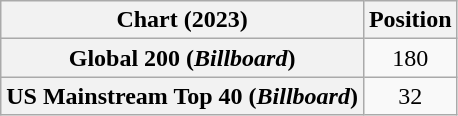<table class="wikitable sortable plainrowheaders" style="text-align:center">
<tr>
<th scope="col">Chart (2023)</th>
<th scope="col">Position</th>
</tr>
<tr>
<th scope="row">Global 200 (<em>Billboard</em>)</th>
<td>180</td>
</tr>
<tr>
<th scope="row">US Mainstream Top 40 (<em>Billboard</em>)</th>
<td>32</td>
</tr>
</table>
